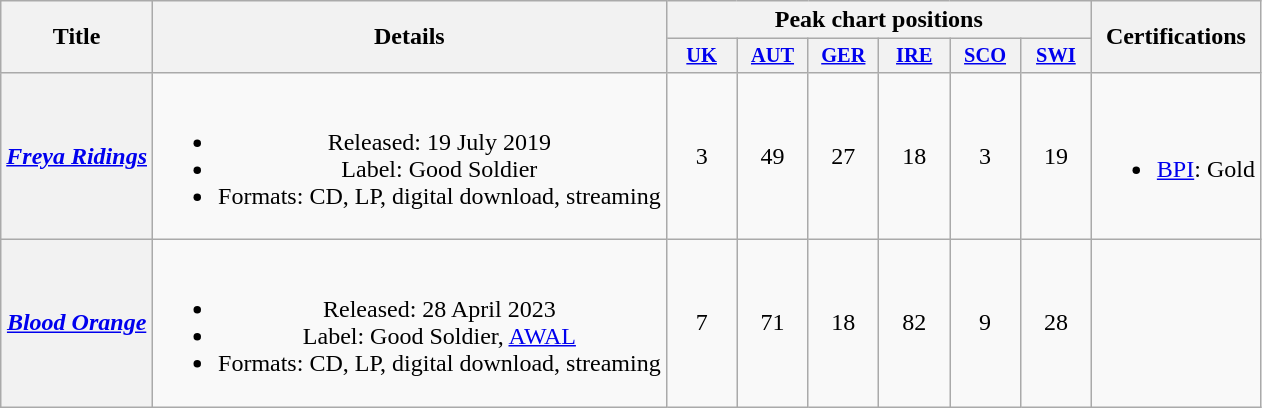<table class="wikitable plainrowheaders" style="text-align:center">
<tr>
<th scope="col" rowspan="2">Title</th>
<th scope="col" rowspan="2">Details</th>
<th scope="col" colspan="6">Peak chart positions</th>
<th scope="col" rowspan="2">Certifications</th>
</tr>
<tr>
<th scope="col" style="width:3em;font-size:85%;"><a href='#'>UK</a><br></th>
<th scope="col" style="width:3em;font-size:85%;"><a href='#'>AUT</a><br></th>
<th scope="col" style="width:3em;font-size:85%;"><a href='#'>GER</a><br></th>
<th scope="col" style="width:3em;font-size:85%;"><a href='#'>IRE</a><br></th>
<th scope="col" style="width:3em;font-size:85%;"><a href='#'>SCO</a><br></th>
<th scope="col" style="width:3em;font-size:85%;"><a href='#'>SWI</a><br></th>
</tr>
<tr>
<th scope="row"><em><a href='#'>Freya Ridings</a></em></th>
<td><br><ul><li>Released: 19 July 2019</li><li>Label: Good Soldier</li><li>Formats: CD, LP, digital download, streaming</li></ul></td>
<td>3</td>
<td>49</td>
<td>27</td>
<td>18</td>
<td>3</td>
<td>19</td>
<td><br><ul><li><a href='#'>BPI</a>: Gold</li></ul></td>
</tr>
<tr>
<th scope="row"><em><a href='#'> Blood Orange</a></em></th>
<td><br><ul><li>Released: 28 April 2023</li><li>Label: Good Soldier, <a href='#'>AWAL</a></li><li>Formats: CD, LP, digital download, streaming</li></ul></td>
<td>7</td>
<td>71</td>
<td>18</td>
<td>82<br></td>
<td>9</td>
<td>28</td>
<td></td>
</tr>
</table>
